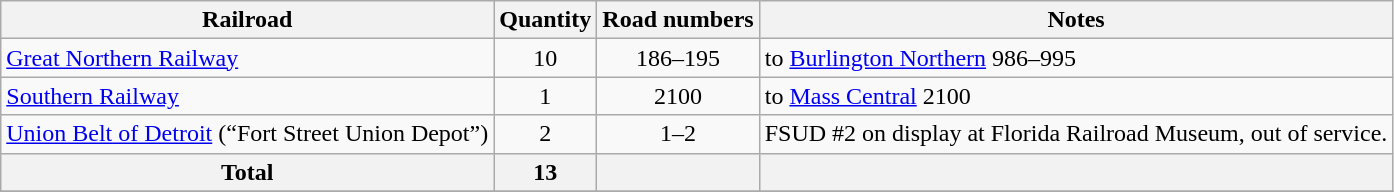<table class="wikitable">
<tr>
<th>Railroad</th>
<th>Quantity</th>
<th>Road numbers</th>
<th>Notes</th>
</tr>
<tr>
<td><a href='#'>Great Northern Railway</a></td>
<td style="text-align: center;">10</td>
<td style="text-align: center;">186–195</td>
<td>to <a href='#'>Burlington Northern</a> 986–995</td>
</tr>
<tr>
<td><a href='#'>Southern Railway</a></td>
<td style="text-align: center;">1</td>
<td style="text-align: center;">2100</td>
<td>to <a href='#'>Mass Central</a> 2100</td>
</tr>
<tr>
<td><a href='#'>Union Belt of Detroit</a> (“Fort Street Union Depot”)</td>
<td style="text-align: center;">2</td>
<td style="text-align: center;">1–2</td>
<td>FSUD #2 on display at Florida Railroad Museum, out of service.</td>
</tr>
<tr>
<th>Total</th>
<th>13</th>
<th></th>
<th></th>
</tr>
<tr>
</tr>
</table>
